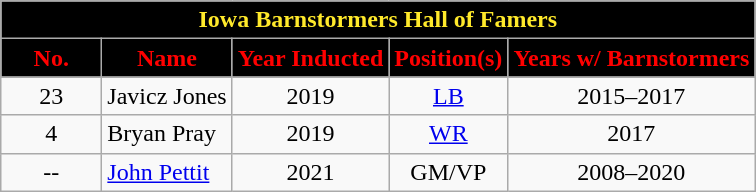<table class="wikitable sortable">
<tr>
<td colspan="5"  style="background:#000; color:#ffe92b; text-align:center;"><strong>Iowa Barnstormers Hall of Famers</strong></td>
</tr>
<tr>
<th style="width:60px; background:#000; color:red;">No.</th>
<th style="background: #000; color: red">Name</th>
<th style="background: #000; color: red">Year Inducted</th>
<th style="background: #000; color: red">Position(s)</th>
<th style="background: #000; color: red">Years w/ Barnstormers</th>
</tr>
<tr>
<td style="text-align:center;">23</td>
<td>Javicz Jones</td>
<td style="text-align:center;">2019</td>
<td style="text-align:center;"><a href='#'>LB</a></td>
<td style="text-align:center;">2015–2017</td>
</tr>
<tr>
<td style="text-align:center;">4</td>
<td>Bryan Pray</td>
<td style="text-align:center;">2019</td>
<td style="text-align:center;"><a href='#'>WR</a></td>
<td style="text-align:center;">2017</td>
</tr>
<tr>
<td style="text-align:center;">--</td>
<td><a href='#'>John Pettit</a></td>
<td style="text-align:center;">2021</td>
<td style="text-align:center;">GM/VP</td>
<td style="text-align:center;">2008–2020</td>
</tr>
</table>
